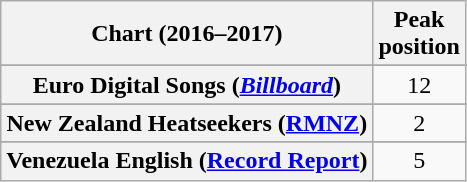<table class="wikitable sortable plainrowheaders" style="text-align:center">
<tr>
<th scope="col">Chart (2016–2017)</th>
<th scope="col">Peak<br> position</th>
</tr>
<tr>
</tr>
<tr>
</tr>
<tr>
</tr>
<tr>
</tr>
<tr>
</tr>
<tr>
</tr>
<tr>
</tr>
<tr>
</tr>
<tr>
</tr>
<tr>
<th scope="row">Euro Digital Songs (<em><a href='#'>Billboard</a></em>)</th>
<td>12</td>
</tr>
<tr>
</tr>
<tr>
</tr>
<tr>
</tr>
<tr>
</tr>
<tr>
</tr>
<tr>
<th scope="row">New Zealand Heatseekers (<a href='#'>RMNZ</a>)</th>
<td>2</td>
</tr>
<tr>
</tr>
<tr>
</tr>
<tr>
</tr>
<tr>
</tr>
<tr>
</tr>
<tr>
</tr>
<tr>
</tr>
<tr>
</tr>
<tr>
</tr>
<tr>
</tr>
<tr>
</tr>
<tr>
</tr>
<tr>
</tr>
<tr>
</tr>
<tr>
<th scope="row">Venezuela English (<a href='#'>Record Report</a>)</th>
<td>5</td>
</tr>
</table>
